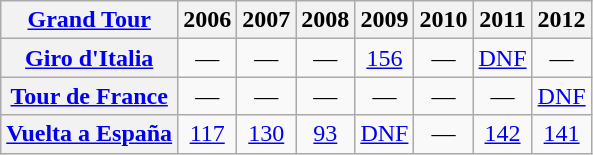<table class="wikitable plainrowheaders">
<tr>
<th scope="col"><a href='#'>Grand Tour</a></th>
<th scope="col">2006</th>
<th scope="col">2007</th>
<th scope="col">2008</th>
<th scope="col">2009</th>
<th scope="col">2010</th>
<th scope="col">2011</th>
<th scope="col">2012</th>
</tr>
<tr style="text-align:center;">
<th scope="row"> <a href='#'>Giro d'Italia</a></th>
<td>—</td>
<td>—</td>
<td>—</td>
<td><a href='#'>156</a></td>
<td>—</td>
<td><a href='#'>DNF</a></td>
<td>—</td>
</tr>
<tr style="text-align:center;">
<th scope="row"> <a href='#'>Tour de France</a></th>
<td>—</td>
<td>—</td>
<td>—</td>
<td>—</td>
<td>—</td>
<td>—</td>
<td><a href='#'>DNF</a></td>
</tr>
<tr style="text-align:center;">
<th scope="row"> <a href='#'>Vuelta a España</a></th>
<td><a href='#'>117</a></td>
<td><a href='#'>130</a></td>
<td><a href='#'>93</a></td>
<td><a href='#'>DNF</a></td>
<td>—</td>
<td><a href='#'>142</a></td>
<td><a href='#'>141</a></td>
</tr>
</table>
